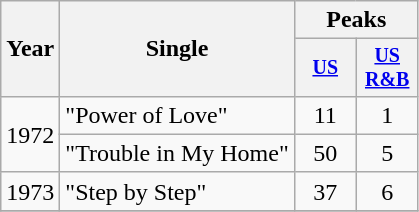<table class="wikitable" style="text-align:center;">
<tr>
<th rowspan="2">Year</th>
<th rowspan="2">Single</th>
<th colspan="2">Peaks</th>
</tr>
<tr style="font-size:smaller;">
<th width="35"><a href='#'>US</a><br></th>
<th width="35"><a href='#'>US<br>R&B</a><br></th>
</tr>
<tr>
<td rowspan="2">1972</td>
<td align="left">"Power of Love"</td>
<td>11</td>
<td>1</td>
</tr>
<tr>
<td align="left">"Trouble in My Home"</td>
<td>50</td>
<td>5</td>
</tr>
<tr>
<td rowspan="1">1973</td>
<td align="left">"Step by Step"</td>
<td>37</td>
<td>6</td>
</tr>
<tr>
</tr>
</table>
